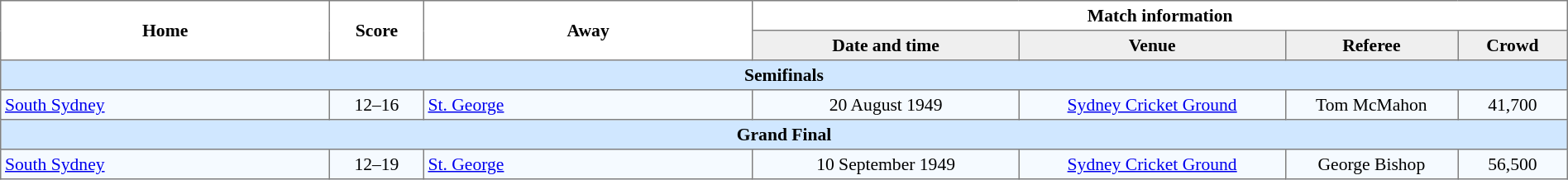<table width="100%" cellspacing="0" cellpadding="3" border="1" style="border-collapse:collapse; font-size:90%; text-align:center;">
<tr>
<th rowspan="2" width="21%">Home</th>
<th rowspan="2" width="6%">Score</th>
<th rowspan="2" width="21%">Away</th>
<th colspan="6">Match information</th>
</tr>
<tr bgcolor="#EFEFEF">
<th width="17%">Date and time</th>
<th width="17%">Venue</th>
<th width="11%">Referee</th>
<th width="7%">Crowd</th>
</tr>
<tr bgcolor="#D0E7FF">
<td colspan="7"><strong>Semifinals</strong></td>
</tr>
<tr bgcolor="#F5FAFF">
<td align="left"> <a href='#'>South Sydney</a></td>
<td>12–16</td>
<td align="left"> <a href='#'>St. George</a></td>
<td>20 August 1949</td>
<td><a href='#'>Sydney Cricket Ground</a></td>
<td>Tom McMahon</td>
<td>41,700</td>
</tr>
<tr bgcolor="#D0E7FF">
<td colspan="7"><strong>Grand Final</strong></td>
</tr>
<tr bgcolor="#F5FAFF">
<td align="left"> <a href='#'>South Sydney</a></td>
<td>12–19</td>
<td align="left"> <a href='#'>St. George</a></td>
<td>10 September 1949</td>
<td><a href='#'>Sydney Cricket Ground</a></td>
<td>George Bishop</td>
<td>56,500</td>
</tr>
</table>
